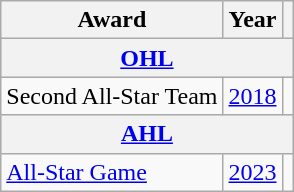<table class="wikitable">
<tr>
<th>Award</th>
<th>Year</th>
<th></th>
</tr>
<tr ALIGN="center" bgcolor="#e0e0e0">
<th colspan="3"><a href='#'>OHL</a></th>
</tr>
<tr>
<td>Second All-Star Team</td>
<td><a href='#'>2018</a></td>
<td></td>
</tr>
<tr ALIGN="center" bgcolor="#e0e0e0">
<th colspan="3"><a href='#'>AHL</a></th>
</tr>
<tr>
<td><a href='#'>All-Star Game</a></td>
<td><a href='#'>2023</a></td>
<td></td>
</tr>
</table>
